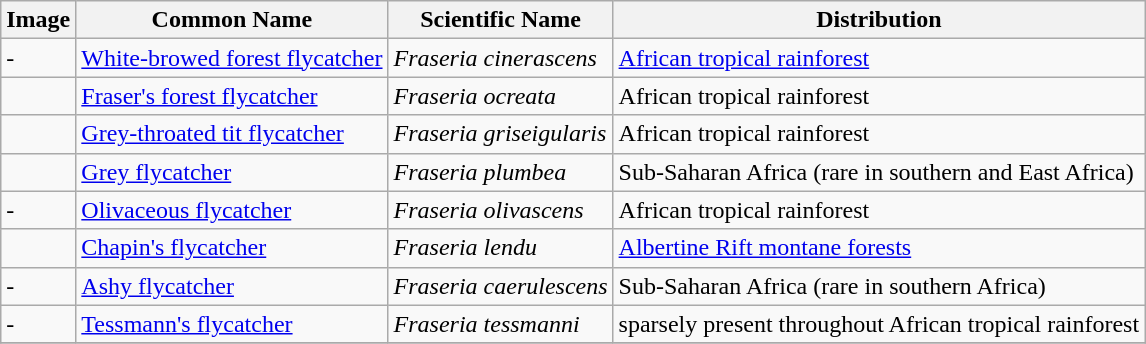<table class="wikitable">
<tr>
<th>Image</th>
<th>Common Name</th>
<th>Scientific Name</th>
<th>Distribution</th>
</tr>
<tr>
<td>-</td>
<td><a href='#'>White-browed forest flycatcher</a></td>
<td><em>Fraseria cinerascens</em></td>
<td><a href='#'>African tropical rainforest</a></td>
</tr>
<tr>
<td></td>
<td><a href='#'>Fraser's forest flycatcher</a></td>
<td><em>Fraseria ocreata</em></td>
<td>African tropical rainforest</td>
</tr>
<tr>
<td></td>
<td><a href='#'>Grey-throated tit flycatcher</a></td>
<td><em>Fraseria griseigularis</em></td>
<td>African tropical rainforest</td>
</tr>
<tr>
<td></td>
<td><a href='#'>Grey flycatcher</a></td>
<td><em>Fraseria plumbea</em></td>
<td>Sub-Saharan Africa (rare in southern and East Africa)</td>
</tr>
<tr>
<td>-</td>
<td><a href='#'>Olivaceous flycatcher</a></td>
<td><em>Fraseria olivascens</em></td>
<td>African tropical rainforest</td>
</tr>
<tr>
<td></td>
<td><a href='#'>Chapin's flycatcher</a></td>
<td><em>Fraseria lendu</em></td>
<td><a href='#'>Albertine Rift montane forests</a></td>
</tr>
<tr>
<td>-</td>
<td><a href='#'>Ashy flycatcher</a></td>
<td><em>Fraseria caerulescens</em></td>
<td>Sub-Saharan Africa (rare in southern Africa)</td>
</tr>
<tr>
<td>-</td>
<td><a href='#'>Tessmann's flycatcher</a></td>
<td><em>Fraseria tessmanni</em></td>
<td>sparsely present throughout African tropical rainforest</td>
</tr>
<tr>
</tr>
</table>
